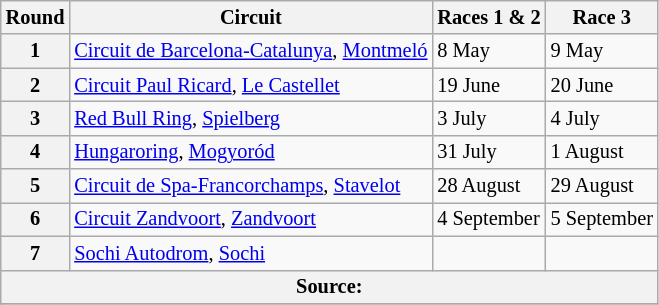<table class=wikitable style="font-size:85%;">
<tr>
<th>Round</th>
<th>Circuit</th>
<th nowrap>Races 1 & 2</th>
<th nowrap>Race 3</th>
</tr>
<tr>
<th>1</th>
<td nowrap> <a href='#'>Circuit de Barcelona-Catalunya</a>, <a href='#'>Montmeló</a></td>
<td>8 May</td>
<td>9 May</td>
</tr>
<tr>
<th>2</th>
<td> <a href='#'>Circuit Paul Ricard</a>, <a href='#'>Le Castellet</a></td>
<td>19 June</td>
<td>20 June</td>
</tr>
<tr>
<th>3</th>
<td> <a href='#'>Red Bull Ring</a>, <a href='#'>Spielberg</a></td>
<td>3 July</td>
<td>4 July</td>
</tr>
<tr>
<th>4</th>
<td> <a href='#'>Hungaroring</a>, <a href='#'>Mogyoród</a></td>
<td>31 July</td>
<td>1 August</td>
</tr>
<tr>
<th>5</th>
<td> <a href='#'>Circuit de Spa-Francorchamps</a>, <a href='#'>Stavelot</a></td>
<td>28 August</td>
<td>29 August</td>
</tr>
<tr>
<th>6</th>
<td> <a href='#'>Circuit Zandvoort</a>, <a href='#'>Zandvoort</a></td>
<td nowrap>4 September</td>
<td nowrap>5 September</td>
</tr>
<tr>
<th>7</th>
<td> <a href='#'>Sochi Autodrom</a>, <a href='#'>Sochi</a></td>
<td></td>
<td></td>
</tr>
<tr>
<th colspan=4>Source:</th>
</tr>
<tr>
</tr>
</table>
